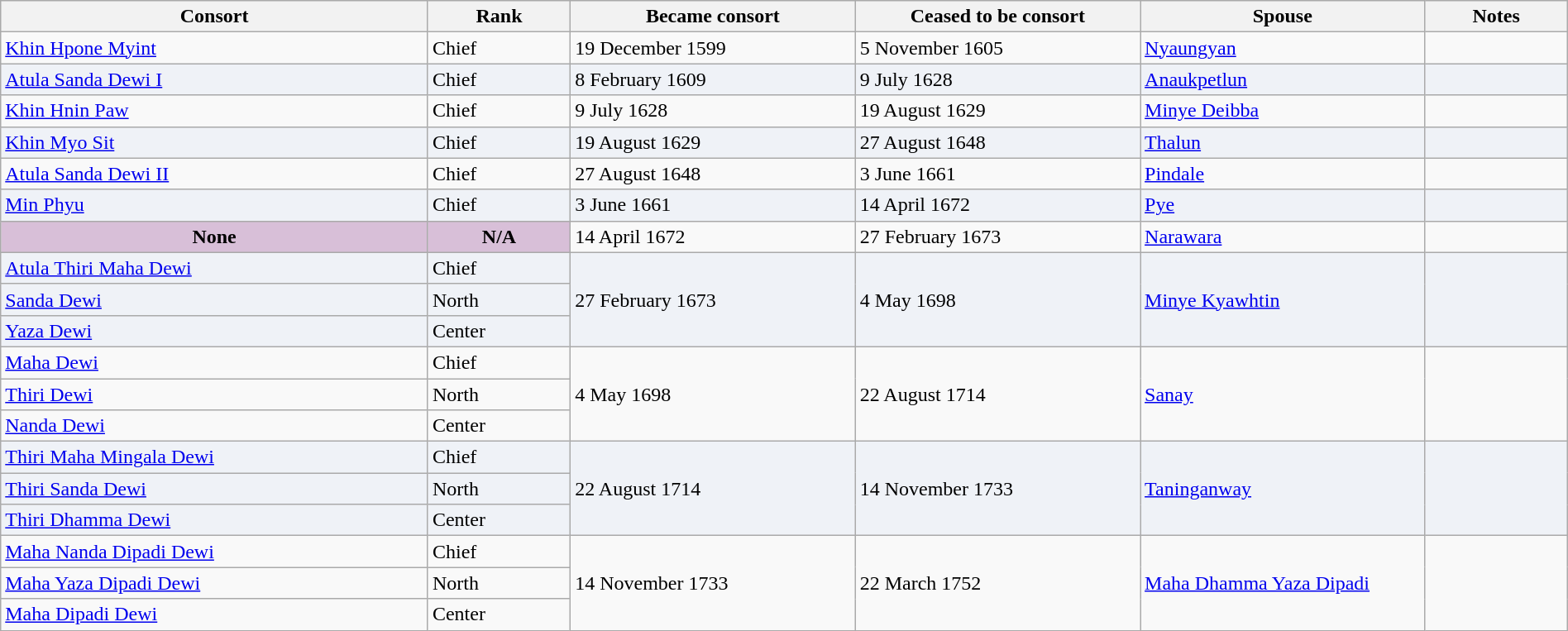<table width=100% class="wikitable">
<tr>
<th width=15%>Consort</th>
<th width=5%>Rank</th>
<th width=10%>Became consort</th>
<th width=10%>Ceased to be consort</th>
<th width=10%>Spouse</th>
<th width=5%>Notes</th>
</tr>
<tr>
<td><a href='#'>Khin Hpone Myint</a></td>
<td>Chief</td>
<td>19 December 1599</td>
<td>5 November 1605</td>
<td><a href='#'>Nyaungyan</a></td>
<td></td>
</tr>
<tr>
<td style="background:#eff2f7"><a href='#'>Atula Sanda Dewi I</a></td>
<td style="background:#eff2f7">Chief</td>
<td style="background:#eff2f7">8 February 1609</td>
<td style="background:#eff2f7">9 July 1628</td>
<td style="background:#eff2f7"><a href='#'>Anaukpetlun</a></td>
<td style="background:#eff2f7"></td>
</tr>
<tr>
<td><a href='#'>Khin Hnin Paw</a></td>
<td>Chief</td>
<td>9 July 1628</td>
<td>19 August 1629</td>
<td><a href='#'>Minye Deibba</a></td>
<td></td>
</tr>
<tr>
<td style="background:#eff2f7"><a href='#'>Khin Myo Sit</a></td>
<td style="background:#eff2f7">Chief</td>
<td style="background:#eff2f7">19 August 1629</td>
<td style="background:#eff2f7">27 August 1648</td>
<td style="background:#eff2f7"><a href='#'>Thalun</a></td>
<td style="background:#eff2f7"></td>
</tr>
<tr>
<td><a href='#'>Atula Sanda Dewi II</a></td>
<td>Chief</td>
<td>27 August 1648</td>
<td>3 June 1661</td>
<td><a href='#'>Pindale</a></td>
<td></td>
</tr>
<tr>
<td style="background:#eff2f7"><a href='#'>Min Phyu</a></td>
<td style="background:#eff2f7">Chief</td>
<td style="background:#eff2f7">3 June 1661</td>
<td style="background:#eff2f7">14 April 1672</td>
<td style="background:#eff2f7"><a href='#'>Pye</a></td>
<td style="background:#eff2f7"></td>
</tr>
<tr>
<th style="background-color:#D8BFD8">None</th>
<th style="background-color:#D8BFD8">N/A</th>
<td>14 April 1672</td>
<td>27 February 1673</td>
<td><a href='#'>Narawara</a></td>
<td></td>
</tr>
<tr>
<td style="background:#eff2f7"><a href='#'>Atula Thiri Maha Dewi</a></td>
<td style="background:#eff2f7">Chief</td>
<td style="background:#eff2f7"  rowspan="3">27 February 1673</td>
<td style="background:#eff2f7" rowspan="3">4 May 1698</td>
<td style="background:#eff2f7"  rowspan="3"><a href='#'>Minye Kyawhtin</a></td>
<td style="background:#eff2f7" rowspan="3"></td>
</tr>
<tr>
<td style="background:#eff2f7"><a href='#'>Sanda Dewi</a></td>
<td style="background:#eff2f7">North</td>
</tr>
<tr>
<td style="background:#eff2f7"><a href='#'>Yaza Dewi</a></td>
<td style="background:#eff2f7">Center</td>
</tr>
<tr>
<td><a href='#'>Maha Dewi</a></td>
<td>Chief</td>
<td rowspan="3">4 May 1698</td>
<td rowspan="3">22 August 1714</td>
<td rowspan="3"><a href='#'>Sanay</a></td>
<td rowspan="3"></td>
</tr>
<tr>
<td><a href='#'>Thiri Dewi</a></td>
<td>North</td>
</tr>
<tr>
<td><a href='#'>Nanda Dewi</a></td>
<td>Center</td>
</tr>
<tr>
<td style="background:#eff2f7"><a href='#'>Thiri Maha Mingala Dewi</a></td>
<td style="background:#eff2f7">Chief</td>
<td style="background:#eff2f7"  rowspan="3">22 August 1714</td>
<td style="background:#eff2f7" rowspan="3">14 November 1733</td>
<td style="background:#eff2f7"  rowspan="3"><a href='#'>Taninganway</a></td>
<td style="background:#eff2f7"  rowspan="3"></td>
</tr>
<tr>
<td style="background:#eff2f7"><a href='#'>Thiri Sanda Dewi</a></td>
<td style="background:#eff2f7">North</td>
</tr>
<tr>
<td style="background:#eff2f7"><a href='#'>Thiri Dhamma Dewi</a></td>
<td style="background:#eff2f7">Center</td>
</tr>
<tr>
<td><a href='#'>Maha Nanda Dipadi Dewi</a></td>
<td>Chief</td>
<td rowspan="3">14 November 1733</td>
<td rowspan="3">22 March 1752</td>
<td rowspan="3"><a href='#'>Maha Dhamma Yaza Dipadi</a></td>
<td rowspan="3"></td>
</tr>
<tr>
<td><a href='#'>Maha Yaza Dipadi Dewi</a></td>
<td>North</td>
</tr>
<tr>
<td><a href='#'>Maha Dipadi Dewi</a></td>
<td>Center</td>
</tr>
</table>
